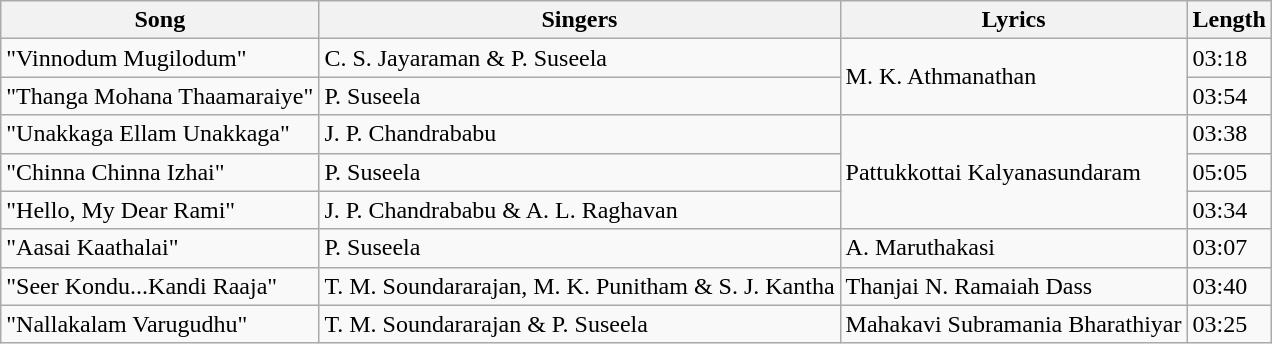<table class="wikitable">
<tr>
<th>Song</th>
<th>Singers</th>
<th>Lyrics</th>
<th>Length</th>
</tr>
<tr>
<td>"Vinnodum Mugilodum"</td>
<td>C. S. Jayaraman & P. Suseela</td>
<td rowspan=2>M. K. Athmanathan</td>
<td>03:18</td>
</tr>
<tr>
<td>"Thanga Mohana Thaamaraiye"</td>
<td>P. Suseela</td>
<td>03:54</td>
</tr>
<tr>
<td>"Unakkaga Ellam Unakkaga"</td>
<td>J. P. Chandrababu</td>
<td rowspan=3>Pattukkottai Kalyanasundaram</td>
<td>03:38</td>
</tr>
<tr>
<td>"Chinna Chinna Izhai"</td>
<td>P. Suseela</td>
<td>05:05</td>
</tr>
<tr>
<td>"Hello, My Dear Rami"</td>
<td>J. P. Chandrababu & A. L. Raghavan</td>
<td>03:34</td>
</tr>
<tr>
<td>"Aasai Kaathalai"</td>
<td>P. Suseela</td>
<td>A. Maruthakasi</td>
<td>03:07</td>
</tr>
<tr>
<td>"Seer Kondu...Kandi Raaja"</td>
<td>T. M. Soundararajan, M. K. Punitham & S. J. Kantha</td>
<td>Thanjai N. Ramaiah Dass</td>
<td>03:40</td>
</tr>
<tr>
<td>"Nallakalam Varugudhu"</td>
<td>T. M. Soundararajan & P. Suseela</td>
<td>Mahakavi Subramania Bharathiyar</td>
<td>03:25</td>
</tr>
</table>
